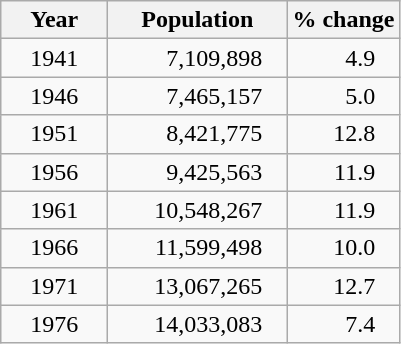<table class="wikitable" style="text-align:right">
<tr>
<th style="width:4em">Year</th>
<th style="width:7em">Population</th>
<th>% change</th>
</tr>
<tr>
<td style="text-align:center">1941</td>
<td style="padding-right:1em">7,109,898</td>
<td style="padding-right:1em">4.9</td>
</tr>
<tr>
<td style="text-align:center">1946</td>
<td style="padding-right:1em">7,465,157</td>
<td style="padding-right:1em">5.0</td>
</tr>
<tr>
<td style="text-align:center">1951</td>
<td style="padding-right:1em">8,421,775</td>
<td style="padding-right:1em">12.8</td>
</tr>
<tr>
<td style="text-align:center">1956</td>
<td style="padding-right:1em">9,425,563</td>
<td style="padding-right:1em">11.9</td>
</tr>
<tr>
<td style="text-align:center">1961</td>
<td style="padding-right:1em">10,548,267</td>
<td style="padding-right:1em">11.9</td>
</tr>
<tr>
<td style="text-align:center">1966</td>
<td style="padding-right:1em">11,599,498</td>
<td style="padding-right:1em">10.0</td>
</tr>
<tr>
<td style="text-align:center">1971</td>
<td style="padding-right:1em">13,067,265</td>
<td style="padding-right:1em">12.7</td>
</tr>
<tr>
<td style="text-align:center">1976</td>
<td style="padding-right:1em">14,033,083</td>
<td style="padding-right:1em">7.4</td>
</tr>
</table>
